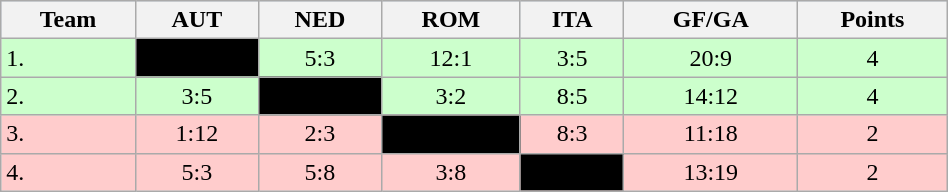<table class="wikitable" bgcolor="#EFEFFF" width="50%">
<tr bgcolor="#BCD2EE">
<th>Team</th>
<th>AUT</th>
<th>NED</th>
<th>ROM</th>
<th>ITA</th>
<th>GF/GA</th>
<th>Points</th>
</tr>
<tr bgcolor="#ccffcc" align="center">
<td align="left">1. </td>
<td style="background:#000000;"></td>
<td>5:3</td>
<td>12:1</td>
<td>3:5</td>
<td>20:9</td>
<td>4</td>
</tr>
<tr bgcolor="#ccffcc" align="center">
<td align="left">2. </td>
<td>3:5</td>
<td style="background:#000000;"></td>
<td>3:2</td>
<td>8:5</td>
<td>14:12</td>
<td>4</td>
</tr>
<tr bgcolor="#ffcccc" align="center">
<td align="left">3. </td>
<td>1:12</td>
<td>2:3</td>
<td style="background:#000000;"></td>
<td>8:3</td>
<td>11:18</td>
<td>2</td>
</tr>
<tr bgcolor="#ffcccc" align="center">
<td align="left">4. </td>
<td>5:3</td>
<td>5:8</td>
<td>3:8</td>
<td style="background:#000000;"></td>
<td>13:19</td>
<td>2</td>
</tr>
</table>
